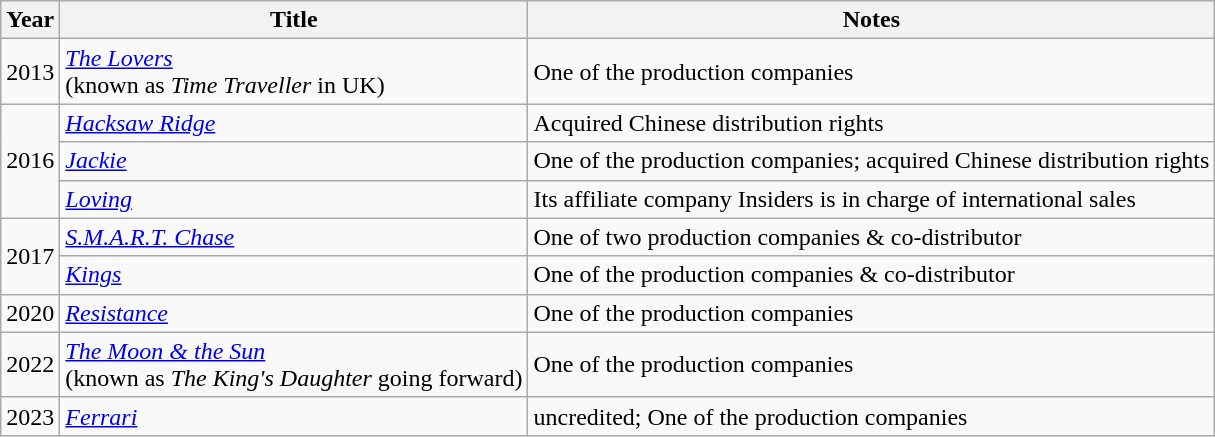<table class="wikitable">
<tr>
<th><strong>Year</strong></th>
<th><strong>Title</strong></th>
<th><strong>Notes</strong></th>
</tr>
<tr>
<td>2013</td>
<td><em><a href='#'>The Lovers</a></em><br>(known as <em>Time Traveller</em> in UK)</td>
<td>One of the production companies</td>
</tr>
<tr>
<td rowspan=3>2016</td>
<td><em><a href='#'>Hacksaw Ridge</a></em></td>
<td>Acquired Chinese distribution rights</td>
</tr>
<tr>
<td><em><a href='#'>Jackie</a></em></td>
<td>One of the production companies; acquired Chinese distribution rights</td>
</tr>
<tr>
<td><em><a href='#'>Loving</a></em></td>
<td>Its affiliate company Insiders is in charge of international sales</td>
</tr>
<tr>
<td rowspan = 2>2017</td>
<td><em><a href='#'>S.M.A.R.T. Chase</a></em></td>
<td>One of two production companies & co-distributor</td>
</tr>
<tr>
<td><em><a href='#'>Kings</a></em></td>
<td>One of the production companies & co-distributor</td>
</tr>
<tr>
<td>2020</td>
<td><em><a href='#'>Resistance</a></em></td>
<td>One of the production companies</td>
</tr>
<tr>
<td>2022</td>
<td><em><a href='#'>The Moon & the Sun</a></em><br>(known as <em>The King's Daughter</em> going forward)</td>
<td>One of the production companies</td>
</tr>
<tr>
<td>2023</td>
<td><em><a href='#'>Ferrari</a></em></td>
<td>uncredited; One of the production companies</td>
</tr>
</table>
